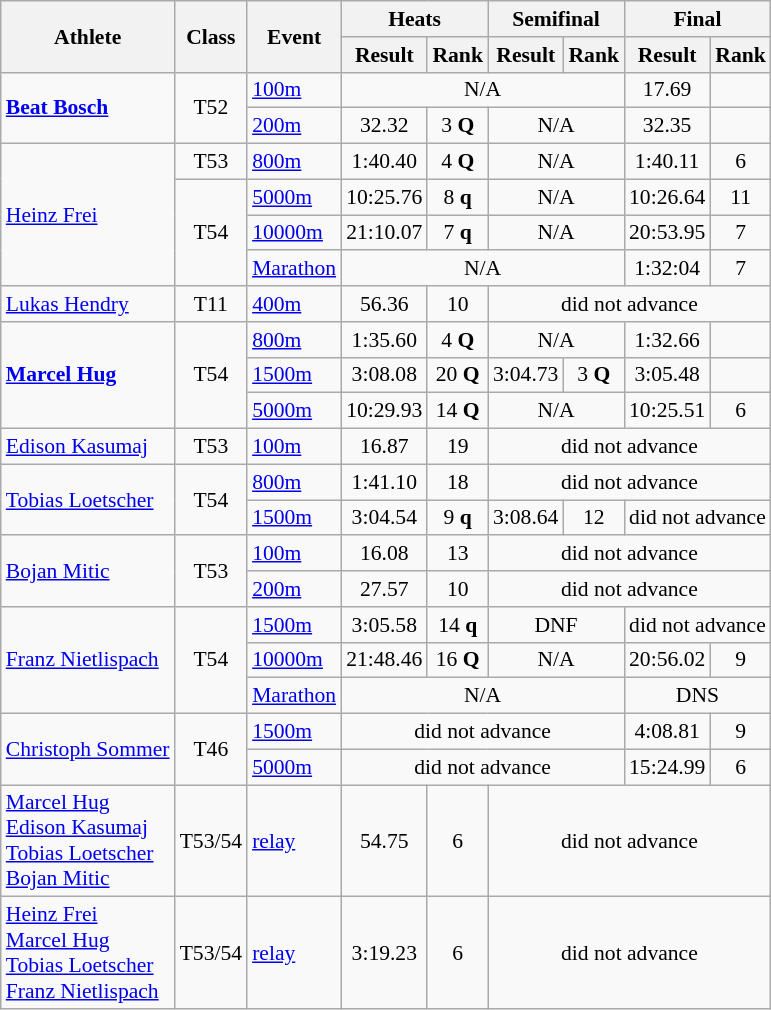<table class=wikitable style="font-size:90%">
<tr>
<th rowspan="2">Athlete</th>
<th rowspan="2">Class</th>
<th rowspan="2">Event</th>
<th colspan="2">Heats</th>
<th colspan="2">Semifinal</th>
<th colspan="2">Final</th>
</tr>
<tr>
<th>Result</th>
<th>Rank</th>
<th>Result</th>
<th>Rank</th>
<th>Result</th>
<th>Rank</th>
</tr>
<tr>
<td rowspan="2"><strong><a href='#'>Beat Bosch</a></strong></td>
<td rowspan="2" style="text-align:center;">T52</td>
<td><a href='#'>100m</a></td>
<td style="text-align:center;" colspan="4">N/A</td>
<td style="text-align:center;">17.69</td>
<td style="text-align:center;"></td>
</tr>
<tr>
<td><a href='#'>200m</a></td>
<td style="text-align:center;">32.32</td>
<td style="text-align:center;">3 <strong>Q</strong></td>
<td style="text-align:center;" colspan="2">N/A</td>
<td style="text-align:center;">32.35</td>
<td style="text-align:center;"></td>
</tr>
<tr>
<td rowspan="4"><a href='#'>Heinz Frei</a></td>
<td style="text-align:center;">T53</td>
<td><a href='#'>800m</a></td>
<td style="text-align:center;">1:40.40</td>
<td style="text-align:center;">4 <strong>Q</strong></td>
<td style="text-align:center;" colspan="2">N/A</td>
<td style="text-align:center;">1:40.11</td>
<td style="text-align:center;">6</td>
</tr>
<tr>
<td rowspan="3" style="text-align:center;">T54</td>
<td><a href='#'>5000m</a></td>
<td style="text-align:center;">10:25.76</td>
<td style="text-align:center;">8 <strong>q</strong></td>
<td style="text-align:center;" colspan="2">N/A</td>
<td style="text-align:center;">10:26.64</td>
<td style="text-align:center;">11</td>
</tr>
<tr>
<td><a href='#'>10000m</a></td>
<td style="text-align:center;">21:10.07</td>
<td style="text-align:center;">7 <strong>q</strong></td>
<td style="text-align:center;" colspan="2">N/A</td>
<td style="text-align:center;">20:53.95</td>
<td style="text-align:center;">7</td>
</tr>
<tr>
<td><a href='#'>Marathon</a></td>
<td style="text-align:center;" colspan="4">N/A</td>
<td style="text-align:center;">1:32:04</td>
<td style="text-align:center;">7</td>
</tr>
<tr>
<td><a href='#'>Lukas Hendry</a></td>
<td style="text-align:center;">T11</td>
<td><a href='#'>400m</a></td>
<td style="text-align:center;">56.36</td>
<td style="text-align:center;">10</td>
<td style="text-align:center;" colspan="4">did not advance</td>
</tr>
<tr>
<td rowspan="3"><strong><a href='#'>Marcel Hug</a></strong></td>
<td rowspan="3" style="text-align:center;">T54</td>
<td><a href='#'>800m</a></td>
<td style="text-align:center;">1:35.60</td>
<td style="text-align:center;">4 <strong>Q</strong></td>
<td style="text-align:center;" colspan="2">N/A</td>
<td style="text-align:center;">1:32.66</td>
<td style="text-align:center;"></td>
</tr>
<tr>
<td><a href='#'>1500m</a></td>
<td style="text-align:center;">3:08.08</td>
<td style="text-align:center;">20 <strong>Q</strong></td>
<td style="text-align:center;">3:04.73</td>
<td style="text-align:center;">3 <strong>Q</strong></td>
<td style="text-align:center;">3:05.48</td>
<td style="text-align:center;"></td>
</tr>
<tr>
<td><a href='#'>5000m</a></td>
<td style="text-align:center;">10:29.93</td>
<td style="text-align:center;">14 <strong>Q</strong></td>
<td style="text-align:center;" colspan="2">N/A</td>
<td style="text-align:center;">10:25.51</td>
<td style="text-align:center;">6</td>
</tr>
<tr>
<td><a href='#'>Edison Kasumaj</a></td>
<td style="text-align:center;">T53</td>
<td><a href='#'>100m</a></td>
<td style="text-align:center;">16.87</td>
<td style="text-align:center;">19</td>
<td style="text-align:center;" colspan="4">did not advance</td>
</tr>
<tr>
<td rowspan="2"><a href='#'>Tobias Loetscher</a></td>
<td rowspan="2" style="text-align:center;">T54</td>
<td><a href='#'>800m</a></td>
<td style="text-align:center;">1:41.10</td>
<td style="text-align:center;">18</td>
<td style="text-align:center;" colspan="4">did not advance</td>
</tr>
<tr>
<td><a href='#'>1500m</a></td>
<td style="text-align:center;">3:04.54</td>
<td style="text-align:center;">9 <strong>q</strong></td>
<td style="text-align:center;">3:08.64</td>
<td style="text-align:center;">12</td>
<td style="text-align:center;" colspan="2">did not advance</td>
</tr>
<tr>
<td rowspan="2"><a href='#'>Bojan Mitic</a></td>
<td rowspan="2" style="text-align:center;">T53</td>
<td><a href='#'>100m</a></td>
<td style="text-align:center;">16.08</td>
<td style="text-align:center;">13</td>
<td style="text-align:center;" colspan="4">did not advance</td>
</tr>
<tr>
<td><a href='#'>200m</a></td>
<td style="text-align:center;">27.57</td>
<td style="text-align:center;">10</td>
<td style="text-align:center;" colspan="4">did not advance</td>
</tr>
<tr>
<td rowspan="3"><a href='#'>Franz Nietlispach</a></td>
<td rowspan="3" style="text-align:center;">T54</td>
<td><a href='#'>1500m</a></td>
<td style="text-align:center;">3:05.58</td>
<td style="text-align:center;">14 <strong>q</strong></td>
<td style="text-align:center;" colspan="2">DNF</td>
<td style="text-align:center;" colspan="2">did not advance</td>
</tr>
<tr>
<td><a href='#'>10000m</a></td>
<td style="text-align:center;">21:48.46</td>
<td style="text-align:center;">16 <strong>Q</strong></td>
<td style="text-align:center;" colspan="2">N/A</td>
<td style="text-align:center;">20:56.02</td>
<td style="text-align:center;">9</td>
</tr>
<tr>
<td><a href='#'>Marathon</a></td>
<td style="text-align:center;" colspan="4">N/A</td>
<td style="text-align:center;" colspan="2">DNS</td>
</tr>
<tr>
<td rowspan="2"><a href='#'>Christoph Sommer</a></td>
<td rowspan="2" style="text-align:center;">T46</td>
<td><a href='#'>1500m</a></td>
<td style="text-align:center;" colspan="4">did not advance</td>
<td style="text-align:center;">4:08.81</td>
<td style="text-align:center;">9</td>
</tr>
<tr>
<td><a href='#'>5000m</a></td>
<td style="text-align:center;" colspan="4">did not advance</td>
<td style="text-align:center;">15:24.99</td>
<td style="text-align:center;">6</td>
</tr>
<tr>
<td><a href='#'>Marcel Hug</a><br> <a href='#'>Edison Kasumaj</a><br> <a href='#'>Tobias Loetscher</a><br> <a href='#'>Bojan Mitic</a></td>
<td style="text-align:center;">T53/54</td>
<td><a href='#'> relay</a></td>
<td style="text-align:center;">54.75</td>
<td style="text-align:center;">6</td>
<td style="text-align:center;" colspan="4">did not advance</td>
</tr>
<tr>
<td><a href='#'>Heinz Frei</a><br> <a href='#'>Marcel Hug</a><br> <a href='#'>Tobias Loetscher</a><br> <a href='#'>Franz Nietlispach</a></td>
<td style="text-align:center;">T53/54</td>
<td><a href='#'> relay</a></td>
<td style="text-align:center;">3:19.23</td>
<td style="text-align:center;">6</td>
<td style="text-align:center;" colspan="4">did not advance</td>
</tr>
</table>
